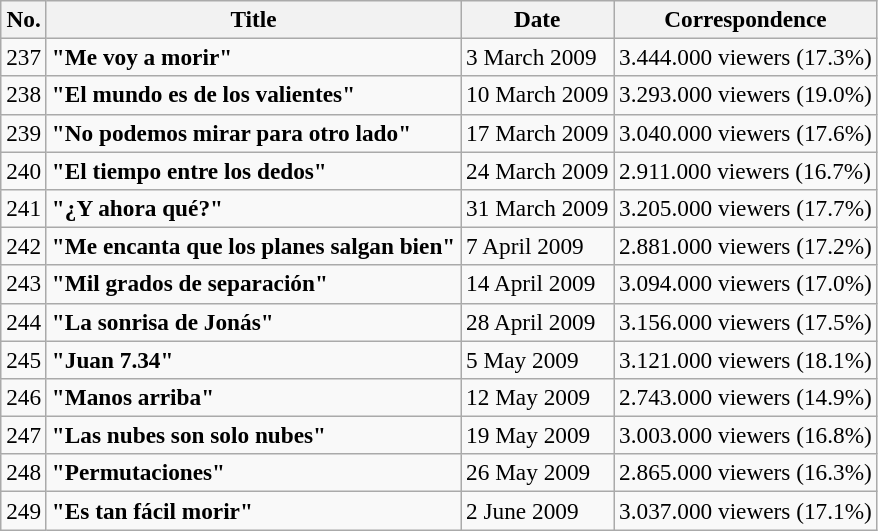<table class="sortable wikitable" style="font-size:97%">
<tr>
<th>No.</th>
<th>Title</th>
<th>Date</th>
<th>Correspondence</th>
</tr>
<tr>
<td>237</td>
<td><strong>"Me voy a morir"</strong></td>
<td>3 March 2009</td>
<td>3.444.000 viewers (17.3%)</td>
</tr>
<tr>
<td>238</td>
<td><strong>"El mundo es de los valientes"</strong></td>
<td>10 March 2009</td>
<td>3.293.000 viewers (19.0%)</td>
</tr>
<tr>
<td>239</td>
<td><strong>"No podemos mirar para otro lado"</strong></td>
<td>17 March 2009</td>
<td>3.040.000 viewers (17.6%)</td>
</tr>
<tr>
<td>240</td>
<td><strong>"El tiempo entre los dedos"</strong></td>
<td>24 March 2009</td>
<td>2.911.000 viewers (16.7%)</td>
</tr>
<tr>
<td>241</td>
<td><strong>"¿Y ahora qué?"</strong></td>
<td>31 March 2009</td>
<td>3.205.000 viewers (17.7%)</td>
</tr>
<tr>
<td>242</td>
<td><strong>"Me encanta que los planes salgan bien"</strong></td>
<td>7 April 2009</td>
<td>2.881.000 viewers (17.2%)</td>
</tr>
<tr>
<td>243</td>
<td><strong>"Mil grados de separación"</strong></td>
<td>14 April 2009</td>
<td>3.094.000 viewers (17.0%)</td>
</tr>
<tr>
<td>244</td>
<td><strong>"La sonrisa de Jonás"</strong></td>
<td>28 April 2009</td>
<td>3.156.000 viewers (17.5%)</td>
</tr>
<tr>
<td>245</td>
<td><strong>"Juan 7.34"</strong></td>
<td>5 May 2009</td>
<td>3.121.000 viewers (18.1%)</td>
</tr>
<tr>
<td>246</td>
<td><strong>"Manos arriba"</strong></td>
<td>12 May 2009</td>
<td>2.743.000 viewers (14.9%)</td>
</tr>
<tr>
<td>247</td>
<td><strong>"Las nubes son solo nubes"</strong></td>
<td>19 May 2009</td>
<td>3.003.000 viewers (16.8%)</td>
</tr>
<tr>
<td>248</td>
<td><strong>"Permutaciones"</strong></td>
<td>26 May 2009</td>
<td>2.865.000 viewers (16.3%)</td>
</tr>
<tr>
<td>249</td>
<td><strong>"Es tan fácil morir"</strong></td>
<td>2 June 2009</td>
<td>3.037.000 viewers (17.1%)</td>
</tr>
</table>
